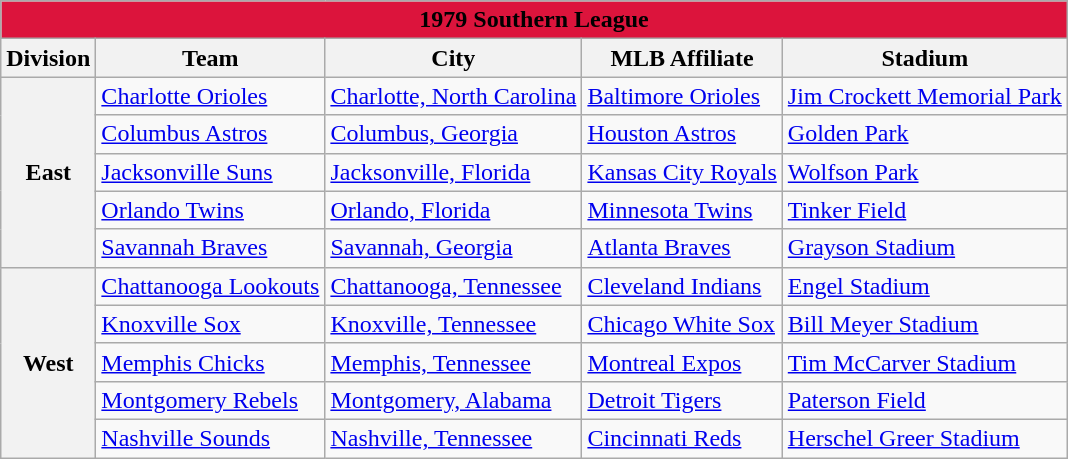<table class="wikitable" style="width:auto">
<tr>
<td bgcolor="#DC143C" align="center" colspan="7"><strong><span>1979 Southern League</span></strong></td>
</tr>
<tr>
<th>Division</th>
<th>Team</th>
<th>City</th>
<th>MLB Affiliate</th>
<th>Stadium</th>
</tr>
<tr>
<th rowspan="5">East</th>
<td><a href='#'>Charlotte Orioles</a></td>
<td><a href='#'>Charlotte, North Carolina</a></td>
<td><a href='#'>Baltimore Orioles</a></td>
<td><a href='#'>Jim Crockett Memorial Park</a></td>
</tr>
<tr>
<td><a href='#'>Columbus Astros</a></td>
<td><a href='#'>Columbus, Georgia</a></td>
<td><a href='#'>Houston Astros</a></td>
<td><a href='#'>Golden Park</a></td>
</tr>
<tr>
<td><a href='#'>Jacksonville Suns</a></td>
<td><a href='#'>Jacksonville, Florida</a></td>
<td><a href='#'>Kansas City Royals</a></td>
<td><a href='#'>Wolfson Park</a></td>
</tr>
<tr>
<td><a href='#'>Orlando Twins</a></td>
<td><a href='#'>Orlando, Florida</a></td>
<td><a href='#'>Minnesota Twins</a></td>
<td><a href='#'>Tinker Field</a></td>
</tr>
<tr>
<td><a href='#'>Savannah Braves</a></td>
<td><a href='#'>Savannah, Georgia</a></td>
<td><a href='#'>Atlanta Braves</a></td>
<td><a href='#'>Grayson Stadium</a></td>
</tr>
<tr>
<th rowspan="5">West</th>
<td><a href='#'>Chattanooga Lookouts</a></td>
<td><a href='#'>Chattanooga, Tennessee</a></td>
<td><a href='#'>Cleveland Indians</a></td>
<td><a href='#'>Engel Stadium</a></td>
</tr>
<tr>
<td><a href='#'>Knoxville Sox</a></td>
<td><a href='#'>Knoxville, Tennessee</a></td>
<td><a href='#'>Chicago White Sox</a></td>
<td><a href='#'>Bill Meyer Stadium</a></td>
</tr>
<tr>
<td><a href='#'>Memphis Chicks</a></td>
<td><a href='#'>Memphis, Tennessee</a></td>
<td><a href='#'>Montreal Expos</a></td>
<td><a href='#'>Tim McCarver Stadium</a></td>
</tr>
<tr>
<td><a href='#'>Montgomery Rebels</a></td>
<td><a href='#'>Montgomery, Alabama</a></td>
<td><a href='#'>Detroit Tigers</a></td>
<td><a href='#'>Paterson Field</a></td>
</tr>
<tr>
<td><a href='#'>Nashville Sounds</a></td>
<td><a href='#'>Nashville, Tennessee</a></td>
<td><a href='#'>Cincinnati Reds</a></td>
<td><a href='#'>Herschel Greer Stadium</a></td>
</tr>
</table>
